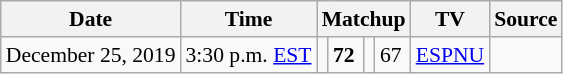<table class="wikitable" style="font-size:90%">
<tr>
<th>Date</th>
<th>Time</th>
<th colspan=4>Matchup</th>
<th>TV</th>
<th>Source</th>
</tr>
<tr>
<td>December 25, 2019</td>
<td>3:30 p.m. <a href='#'>EST</a></td>
<td style=></td>
<td><strong>72</strong></td>
<td style=></td>
<td>67</td>
<td><a href='#'>ESPNU</a></td>
<td></td>
</tr>
</table>
